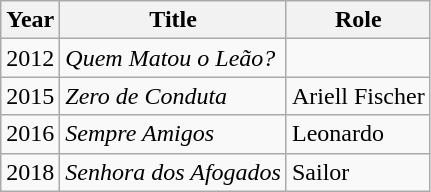<table class="wikitable">
<tr>
<th>Year</th>
<th>Title</th>
<th>Role</th>
</tr>
<tr>
<td>2012</td>
<td><em>Quem Matou o Leão?</em></td>
<td></td>
</tr>
<tr>
<td>2015</td>
<td><em>Zero de Conduta</em></td>
<td>Ariell Fischer</td>
</tr>
<tr>
<td>2016</td>
<td><em>Sempre Amigos</em></td>
<td>Leonardo</td>
</tr>
<tr>
<td>2018</td>
<td><em>Senhora dos Afogados</em></td>
<td>Sailor</td>
</tr>
</table>
